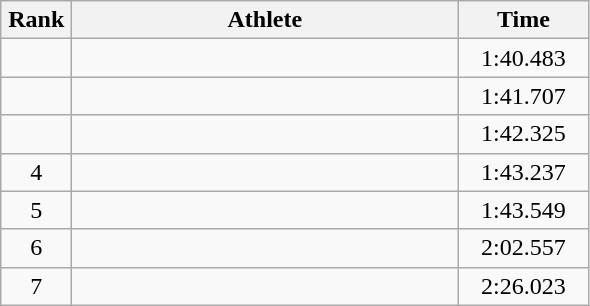<table class=wikitable style="text-align:center">
<tr>
<th width=40>Rank</th>
<th width=250>Athlete</th>
<th width=80>Time</th>
</tr>
<tr>
<td></td>
<td align=left></td>
<td>1:40.483</td>
</tr>
<tr>
<td></td>
<td align=left></td>
<td>1:41.707</td>
</tr>
<tr>
<td></td>
<td align=left></td>
<td>1:42.325</td>
</tr>
<tr>
<td>4</td>
<td align=left></td>
<td>1:43.237</td>
</tr>
<tr>
<td>5</td>
<td align=left></td>
<td>1:43.549</td>
</tr>
<tr>
<td>6</td>
<td align=left></td>
<td>2:02.557</td>
</tr>
<tr>
<td>7</td>
<td align=left></td>
<td>2:26.023</td>
</tr>
</table>
